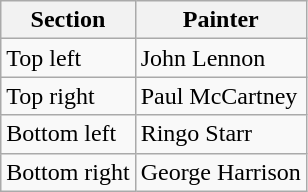<table class="wikitable">
<tr>
<th>Section</th>
<th>Painter</th>
</tr>
<tr>
<td>Top left</td>
<td>John Lennon</td>
</tr>
<tr>
<td>Top right</td>
<td>Paul McCartney</td>
</tr>
<tr>
<td>Bottom left</td>
<td>Ringo Starr</td>
</tr>
<tr>
<td>Bottom right</td>
<td>George Harrison</td>
</tr>
</table>
